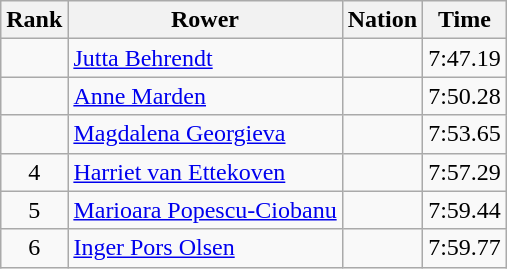<table class="wikitable sortable" style="text-align:center">
<tr>
<th>Rank</th>
<th>Rower</th>
<th>Nation</th>
<th>Time</th>
</tr>
<tr>
<td></td>
<td align=left data-sort-value="Behrendt, Jutta"><a href='#'>Jutta Behrendt</a></td>
<td align=left></td>
<td>7:47.19</td>
</tr>
<tr>
<td></td>
<td align=left data-sort-value="Marden, Anne"><a href='#'>Anne Marden</a></td>
<td align=left></td>
<td>7:50.28</td>
</tr>
<tr>
<td></td>
<td align=left data-sort-value="Georgieva, Magdalena"><a href='#'>Magdalena Georgieva</a></td>
<td align=left></td>
<td>7:53.65</td>
</tr>
<tr>
<td>4</td>
<td align=left data-sort-value="Ettekoven, Harriet van"><a href='#'>Harriet van Ettekoven</a></td>
<td align=left></td>
<td>7:57.29</td>
</tr>
<tr>
<td>5</td>
<td align=left data-sort-value="Popescu-Ciobanu, Marioara"><a href='#'>Marioara Popescu-Ciobanu</a></td>
<td align=left></td>
<td>7:59.44</td>
</tr>
<tr>
<td>6</td>
<td align=left data-sort-value="Pors Olsen, Inger"><a href='#'>Inger Pors Olsen</a></td>
<td align=left></td>
<td>7:59.77</td>
</tr>
</table>
